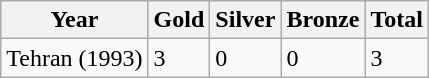<table class="wikitable">
<tr>
<th>Year</th>
<th>Gold</th>
<th>Silver</th>
<th>Bronze</th>
<th>Total</th>
</tr>
<tr>
<td> Tehran (1993)</td>
<td>3</td>
<td>0</td>
<td>0</td>
<td>3</td>
</tr>
</table>
